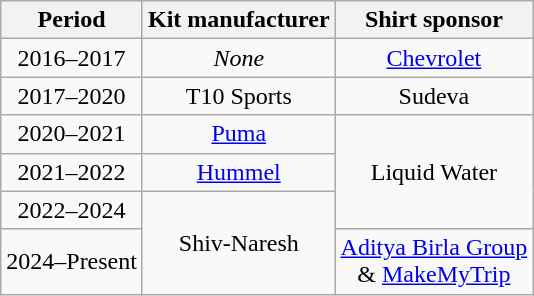<table class="wikitable" style="text-align:center;margin-left:1em;float:center">
<tr>
<th>Period</th>
<th>Kit manufacturer</th>
<th>Shirt sponsor</th>
</tr>
<tr>
<td>2016–2017</td>
<td><em>None</em></td>
<td rowspan=1><a href='#'>Chevrolet</a></td>
</tr>
<tr>
<td>2017–2020</td>
<td>T10 Sports</td>
<td>Sudeva</td>
</tr>
<tr>
<td>2020–2021</td>
<td><a href='#'>Puma</a></td>
<td rowspan="3">Liquid Water</td>
</tr>
<tr>
<td>2021–2022</td>
<td><a href='#'>Hummel</a></td>
</tr>
<tr>
<td>2022–2024</td>
<td rowspan="2">Shiv-Naresh</td>
</tr>
<tr>
<td>2024–Present</td>
<td><a href='#'>Aditya Birla Group</a><br>&
<a href='#'>MakeMyTrip</a></td>
</tr>
</table>
